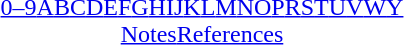<table id="toc" class="toc" summary="Class" align="center">
<tr>
<th></th>
</tr>
<tr>
<td style="text-align:center;"><a href='#'>0–9</a><a href='#'>A</a><a href='#'>B</a><a href='#'>C</a><a href='#'>D</a><a href='#'>E</a><a href='#'>F</a><a href='#'>G</a><a href='#'>H</a><a href='#'>I</a><a href='#'>J</a><a href='#'>K</a><a href='#'>L</a><a href='#'>M</a><a href='#'>N</a><a href='#'>O</a><a href='#'>P</a><a href='#'>R</a><a href='#'>S</a><a href='#'>T</a><a href='#'>U</a><a href='#'>V</a><a href='#'>W</a><a href='#'>Y</a><br><a href='#'>Notes</a><a href='#'>References</a></td>
</tr>
</table>
